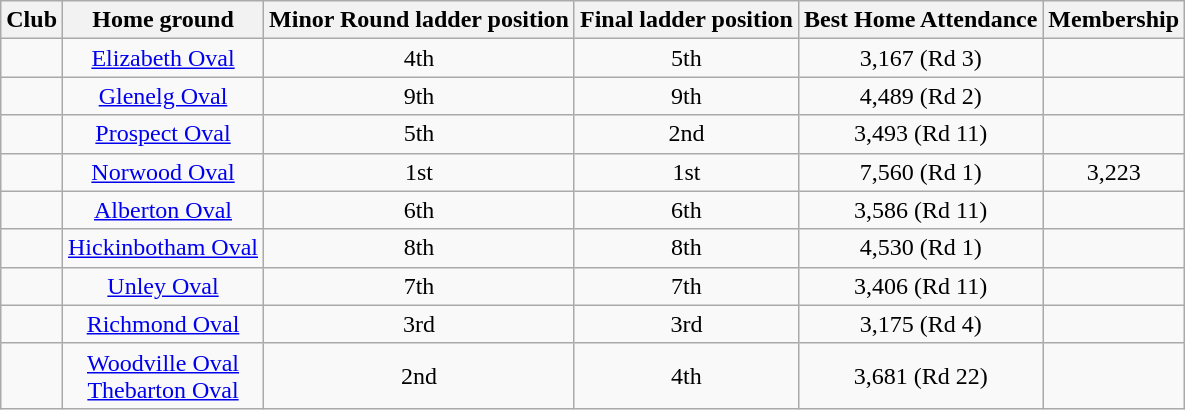<table class="wikitable sortable">
<tr align=center>
<th>Club</th>
<th>Home ground</th>
<th>Minor Round ladder position</th>
<th>Final ladder position</th>
<th>Best Home Attendance</th>
<th>Membership</th>
</tr>
<tr align=center>
<td></td>
<td><a href='#'>Elizabeth Oval</a></td>
<td>4th</td>
<td>5th</td>
<td>3,167 (Rd 3)</td>
<td></td>
</tr>
<tr align=center>
<td></td>
<td><a href='#'>Glenelg Oval</a></td>
<td>9th</td>
<td>9th</td>
<td>4,489 (Rd 2)</td>
<td></td>
</tr>
<tr align=center>
<td></td>
<td><a href='#'>Prospect Oval</a></td>
<td>5th</td>
<td>2nd</td>
<td>3,493 (Rd 11)</td>
<td></td>
</tr>
<tr align=center>
<td></td>
<td><a href='#'>Norwood Oval</a></td>
<td>1st</td>
<td>1st</td>
<td>7,560 (Rd 1)</td>
<td>3,223</td>
</tr>
<tr align=center>
<td></td>
<td><a href='#'>Alberton Oval</a></td>
<td>6th</td>
<td>6th</td>
<td>3,586 (Rd 11)</td>
<td></td>
</tr>
<tr align=center>
<td></td>
<td><a href='#'>Hickinbotham Oval</a></td>
<td>8th</td>
<td>8th</td>
<td>4,530 (Rd 1)</td>
<td></td>
</tr>
<tr align=center>
<td></td>
<td><a href='#'>Unley Oval</a></td>
<td>7th</td>
<td>7th</td>
<td>3,406 (Rd 11)</td>
<td></td>
</tr>
<tr align=center>
<td></td>
<td><a href='#'>Richmond Oval</a></td>
<td>3rd</td>
<td>3rd</td>
<td>3,175 (Rd 4)</td>
<td></td>
</tr>
<tr align=center>
<td></td>
<td><a href='#'>Woodville Oval</a><br><a href='#'>Thebarton Oval</a></td>
<td>2nd</td>
<td>4th</td>
<td>3,681 (Rd 22)</td>
<td></td>
</tr>
</table>
